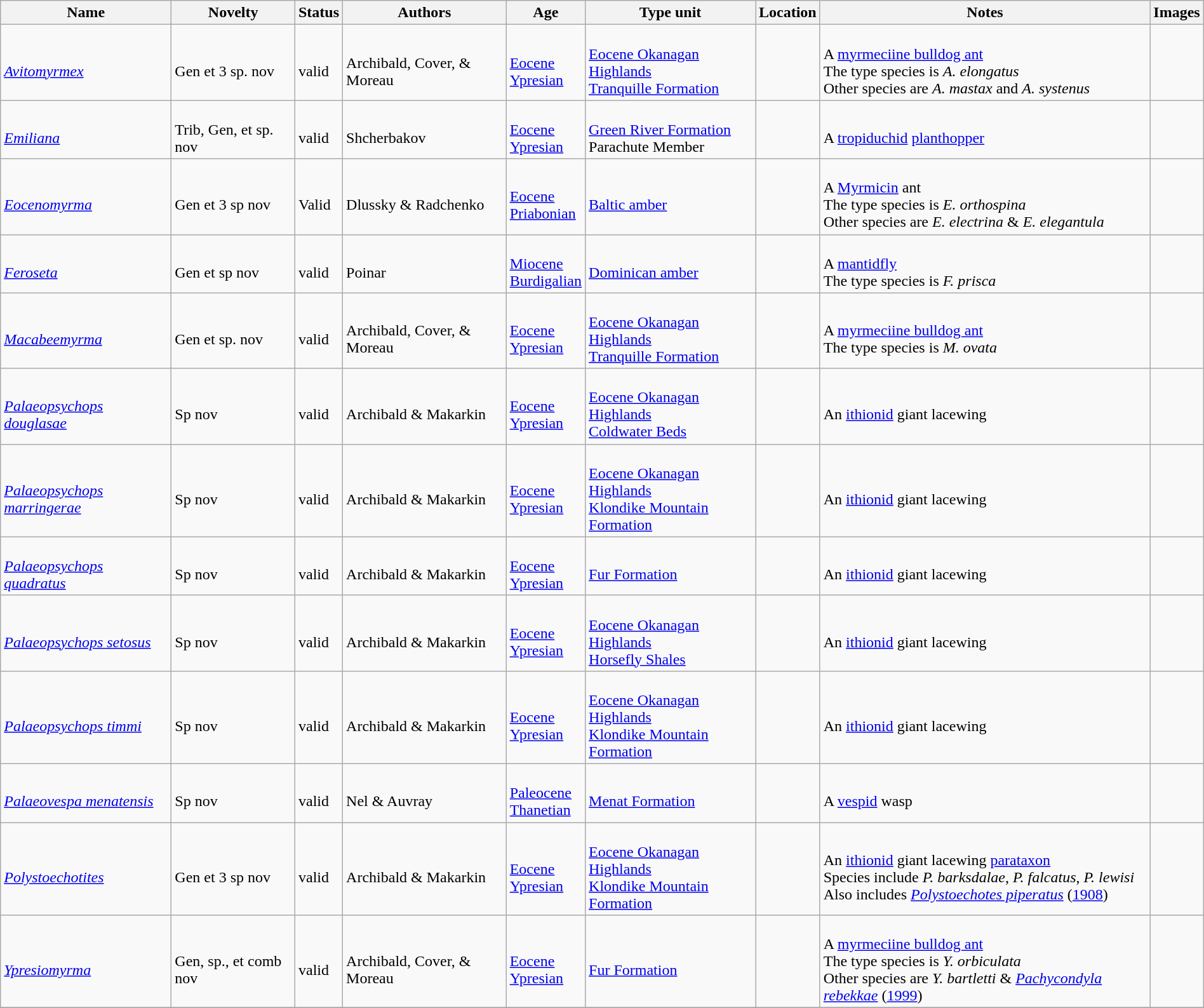<table class="wikitable sortable" align="center" width="100%">
<tr>
<th>Name</th>
<th>Novelty</th>
<th>Status</th>
<th>Authors</th>
<th>Age</th>
<th>Type unit</th>
<th>Location</th>
<th>Notes</th>
<th>Images</th>
</tr>
<tr>
<td><br><em><a href='#'>Avitomyrmex</a></em></td>
<td><br>Gen et 3 sp. nov</td>
<td><br>valid</td>
<td><br>Archibald, Cover, & Moreau</td>
<td><br><a href='#'>Eocene</a><br><a href='#'>Ypresian</a></td>
<td><br><a href='#'>Eocene Okanagan Highlands</a><br><a href='#'>Tranquille Formation</a></td>
<td><br><br></td>
<td><br>A <a href='#'>myrmeciine bulldog ant</a><br> The type species is <em>A. elongatus</em><br> Other species are <em>A. mastax</em> and <em>A. systenus</em></td>
<td></td>
</tr>
<tr>
<td><br><em><a href='#'>Emiliana</a></em></td>
<td><br>Trib, Gen, et sp. nov</td>
<td><br>valid</td>
<td><br>Shcherbakov</td>
<td><br><a href='#'>Eocene</a><br><a href='#'>Ypresian</a></td>
<td><br><a href='#'>Green River Formation</a><br>Parachute Member</td>
<td><br><br></td>
<td><br>A <a href='#'>tropiduchid</a> <a href='#'>planthopper</a></td>
<td></td>
</tr>
<tr>
<td><br><em><a href='#'>Eocenomyrma</a></em></td>
<td><br>Gen et 3 sp nov</td>
<td><br>Valid</td>
<td><br>Dlussky & Radchenko</td>
<td><br><a href='#'>Eocene</a><br><a href='#'>Priabonian</a></td>
<td><br><a href='#'>Baltic amber</a></td>
<td><br></td>
<td><br>A <a href='#'>Myrmicin</a> ant<br>The type species is <em>E. orthospina</em><br> Other species are <em>E. electrina</em> & <em>E. elegantula</em></td>
<td><br></td>
</tr>
<tr>
<td><br><em><a href='#'>Feroseta</a></em></td>
<td><br>Gen et sp nov</td>
<td><br>valid</td>
<td><br>Poinar</td>
<td><br><a href='#'>Miocene</a><br><a href='#'>Burdigalian</a></td>
<td><br><a href='#'>Dominican amber</a></td>
<td><br></td>
<td><br>A <a href='#'>mantidfly</a><br> The type species is  <em>F. prisca</em></td>
<td></td>
</tr>
<tr>
<td><br><em><a href='#'>Macabeemyrma</a></em></td>
<td><br>Gen et sp. nov</td>
<td><br>valid</td>
<td><br>Archibald, Cover, & Moreau</td>
<td><br><a href='#'>Eocene</a><br><a href='#'>Ypresian</a></td>
<td><br><a href='#'>Eocene Okanagan Highlands</a><br><a href='#'>Tranquille Formation</a></td>
<td><br><br></td>
<td><br>A <a href='#'>myrmeciine bulldog ant</a><br>The type species is <em>M. ovata</em></td>
<td><br></td>
</tr>
<tr>
<td><br><em><a href='#'>Palaeopsychops douglasae</a></em></td>
<td><br>Sp nov</td>
<td><br>valid</td>
<td><br>Archibald & Makarkin</td>
<td><br><a href='#'>Eocene</a><br><a href='#'>Ypresian</a></td>
<td><br><a href='#'>Eocene Okanagan Highlands</a><br><a href='#'>Coldwater Beds</a></td>
<td><br><br></td>
<td><br>An <a href='#'>ithionid</a> giant lacewing</td>
<td></td>
</tr>
<tr>
<td><br><em><a href='#'>Palaeopsychops marringerae</a></em></td>
<td><br>Sp nov</td>
<td><br>valid</td>
<td><br>Archibald & Makarkin</td>
<td><br><a href='#'>Eocene</a><br><a href='#'>Ypresian</a></td>
<td><br><a href='#'>Eocene Okanagan Highlands</a><br><a href='#'>Klondike Mountain Formation</a></td>
<td><br><br></td>
<td><br>An <a href='#'>ithionid</a> giant lacewing</td>
<td><br></td>
</tr>
<tr>
<td><br><em><a href='#'>Palaeopsychops quadratus</a></em></td>
<td><br>Sp nov</td>
<td><br>valid</td>
<td><br>Archibald & Makarkin</td>
<td><br><a href='#'>Eocene</a><br><a href='#'>Ypresian</a></td>
<td><br><a href='#'>Fur Formation</a></td>
<td><br></td>
<td><br>An <a href='#'>ithionid</a> giant lacewing</td>
<td></td>
</tr>
<tr>
<td><br><em><a href='#'>Palaeopsychops setosus</a></em></td>
<td><br>Sp nov</td>
<td><br>valid</td>
<td><br>Archibald & Makarkin</td>
<td><br><a href='#'>Eocene</a><br><a href='#'>Ypresian</a></td>
<td><br><a href='#'>Eocene Okanagan Highlands</a><br><a href='#'>Horsefly Shales</a></td>
<td><br><br></td>
<td><br>An <a href='#'>ithionid</a> giant lacewing</td>
<td></td>
</tr>
<tr>
<td><br><em><a href='#'>Palaeopsychops timmi</a></em></td>
<td><br>Sp nov</td>
<td><br>valid</td>
<td><br>Archibald & Makarkin</td>
<td><br><a href='#'>Eocene</a><br><a href='#'>Ypresian</a></td>
<td><br><a href='#'>Eocene Okanagan Highlands</a><br><a href='#'>Klondike Mountain Formation</a></td>
<td><br><br></td>
<td><br>An <a href='#'>ithionid</a> giant lacewing</td>
<td><br></td>
</tr>
<tr>
<td><br><em><a href='#'>Palaeovespa menatensis</a></em></td>
<td><br>Sp nov</td>
<td><br>valid</td>
<td><br>Nel & Auvray</td>
<td><br><a href='#'>Paleocene</a><br><a href='#'>Thanetian</a></td>
<td><br><a href='#'>Menat Formation</a></td>
<td><br></td>
<td><br>A <a href='#'>vespid</a> wasp</td>
<td><br></td>
</tr>
<tr>
<td><br><em><a href='#'>Polystoechotites</a></em></td>
<td><br>Gen et 3 sp nov</td>
<td><br>valid</td>
<td><br>Archibald & Makarkin</td>
<td><br><a href='#'>Eocene</a><br><a href='#'>Ypresian</a></td>
<td><br><a href='#'>Eocene Okanagan Highlands</a><br><a href='#'>Klondike Mountain Formation</a></td>
<td><br><br></td>
<td><br>An <a href='#'>ithionid</a> giant lacewing <a href='#'>parataxon</a><br>Species include <em>P. barksdalae</em>, <em>P. falcatus</em>, <em>P. lewisi</em><br>Also includes <em><a href='#'>Polystoechotes piperatus</a></em> (<a href='#'>1908</a>)</td>
<td><br></td>
</tr>
<tr>
<td><br><em><a href='#'>Ypresiomyrma</a></em></td>
<td><br>Gen, sp., et comb nov</td>
<td><br>valid</td>
<td><br>Archibald, Cover, & Moreau</td>
<td><br><a href='#'>Eocene</a><br><a href='#'>Ypresian</a></td>
<td><br><a href='#'>Fur Formation</a></td>
<td><br></td>
<td><br>A <a href='#'>myrmeciine bulldog ant</a><br> The type species is <em>Y. orbiculata</em><br> Other species are <em>Y. bartletti</em> & <em><a href='#'>Pachycondyla rebekkae</a></em> (<a href='#'>1999</a>)</td>
<td><br></td>
</tr>
<tr>
</tr>
</table>
